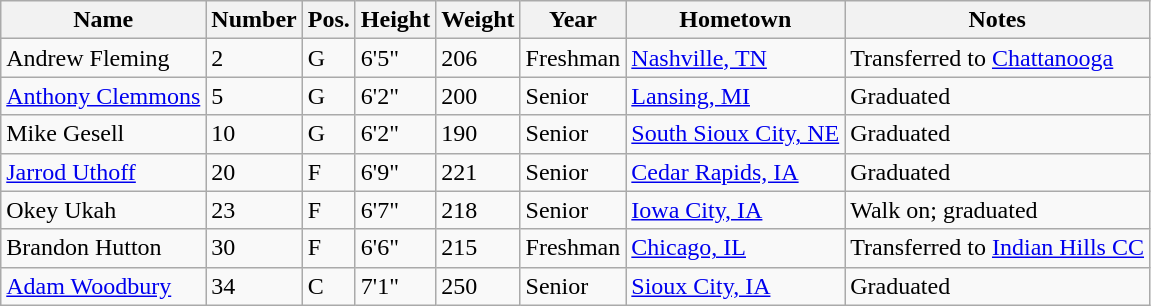<table class="wikitable sortable" border="1">
<tr>
<th>Name</th>
<th>Number</th>
<th>Pos.</th>
<th>Height</th>
<th>Weight</th>
<th>Year</th>
<th>Hometown</th>
<th class="unsortable">Notes</th>
</tr>
<tr>
<td>Andrew Fleming</td>
<td>2</td>
<td>G</td>
<td>6'5"</td>
<td>206</td>
<td>Freshman</td>
<td><a href='#'>Nashville, TN</a></td>
<td>Transferred to <a href='#'>Chattanooga</a></td>
</tr>
<tr>
<td><a href='#'>Anthony Clemmons</a></td>
<td>5</td>
<td>G</td>
<td>6'2"</td>
<td>200</td>
<td>Senior</td>
<td><a href='#'>Lansing, MI</a></td>
<td>Graduated</td>
</tr>
<tr>
<td>Mike Gesell</td>
<td>10</td>
<td>G</td>
<td>6'2"</td>
<td>190</td>
<td>Senior</td>
<td><a href='#'>South Sioux City, NE</a></td>
<td>Graduated</td>
</tr>
<tr>
<td><a href='#'>Jarrod Uthoff</a></td>
<td>20</td>
<td>F</td>
<td>6'9"</td>
<td>221</td>
<td>Senior</td>
<td><a href='#'>Cedar Rapids, IA</a></td>
<td>Graduated</td>
</tr>
<tr>
<td>Okey Ukah</td>
<td>23</td>
<td>F</td>
<td>6'7"</td>
<td>218</td>
<td>Senior</td>
<td><a href='#'>Iowa City, IA</a></td>
<td>Walk on; graduated</td>
</tr>
<tr>
<td>Brandon Hutton</td>
<td>30</td>
<td>F</td>
<td>6'6"</td>
<td>215</td>
<td>Freshman</td>
<td><a href='#'>Chicago, IL</a></td>
<td>Transferred to <a href='#'>Indian Hills CC</a></td>
</tr>
<tr>
<td><a href='#'>Adam Woodbury</a></td>
<td>34</td>
<td>C</td>
<td>7'1"</td>
<td>250</td>
<td>Senior</td>
<td><a href='#'>Sioux City, IA</a></td>
<td>Graduated</td>
</tr>
</table>
